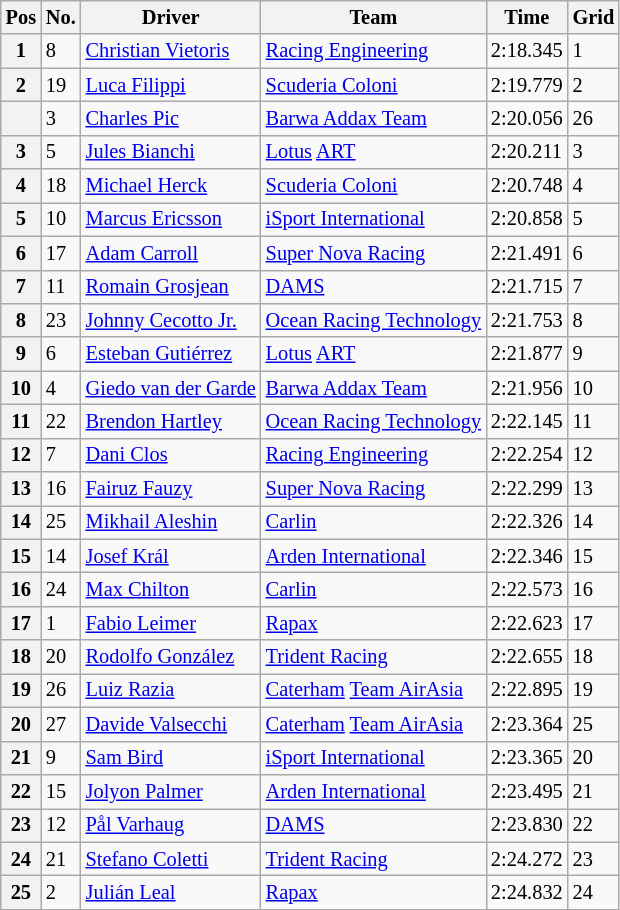<table class="wikitable" style="font-size:85%">
<tr>
<th>Pos</th>
<th>No.</th>
<th>Driver</th>
<th>Team</th>
<th>Time</th>
<th>Grid</th>
</tr>
<tr>
<th>1</th>
<td>8</td>
<td> <a href='#'>Christian Vietoris</a></td>
<td><a href='#'>Racing Engineering</a></td>
<td>2:18.345</td>
<td>1</td>
</tr>
<tr>
<th>2</th>
<td>19</td>
<td> <a href='#'>Luca Filippi</a></td>
<td><a href='#'>Scuderia Coloni</a></td>
<td>2:19.779</td>
<td>2</td>
</tr>
<tr>
<th></th>
<td>3</td>
<td> <a href='#'>Charles Pic</a></td>
<td><a href='#'>Barwa Addax Team</a></td>
<td>2:20.056</td>
<td>26</td>
</tr>
<tr>
<th>3</th>
<td>5</td>
<td> <a href='#'>Jules Bianchi</a></td>
<td><a href='#'>Lotus</a> <a href='#'>ART</a></td>
<td>2:20.211</td>
<td>3</td>
</tr>
<tr>
<th>4</th>
<td>18</td>
<td> <a href='#'>Michael Herck</a></td>
<td><a href='#'>Scuderia Coloni</a></td>
<td>2:20.748</td>
<td>4</td>
</tr>
<tr>
<th>5</th>
<td>10</td>
<td> <a href='#'>Marcus Ericsson</a></td>
<td><a href='#'>iSport International</a></td>
<td>2:20.858</td>
<td>5</td>
</tr>
<tr>
<th>6</th>
<td>17</td>
<td> <a href='#'>Adam Carroll</a></td>
<td><a href='#'>Super Nova Racing</a></td>
<td>2:21.491</td>
<td>6</td>
</tr>
<tr>
<th>7</th>
<td>11</td>
<td> <a href='#'>Romain Grosjean</a></td>
<td><a href='#'>DAMS</a></td>
<td>2:21.715</td>
<td>7</td>
</tr>
<tr>
<th>8</th>
<td>23</td>
<td> <a href='#'>Johnny Cecotto Jr.</a></td>
<td><a href='#'>Ocean Racing Technology</a></td>
<td>2:21.753</td>
<td>8</td>
</tr>
<tr>
<th>9</th>
<td>6</td>
<td> <a href='#'>Esteban Gutiérrez</a></td>
<td><a href='#'>Lotus</a> <a href='#'>ART</a></td>
<td>2:21.877</td>
<td>9</td>
</tr>
<tr>
<th>10</th>
<td>4</td>
<td> <a href='#'>Giedo van der Garde</a></td>
<td><a href='#'>Barwa Addax Team</a></td>
<td>2:21.956</td>
<td>10</td>
</tr>
<tr>
<th>11</th>
<td>22</td>
<td> <a href='#'>Brendon Hartley</a></td>
<td><a href='#'>Ocean Racing Technology</a></td>
<td>2:22.145</td>
<td>11</td>
</tr>
<tr>
<th>12</th>
<td>7</td>
<td> <a href='#'>Dani Clos</a></td>
<td><a href='#'>Racing Engineering</a></td>
<td>2:22.254</td>
<td>12</td>
</tr>
<tr>
<th>13</th>
<td>16</td>
<td> <a href='#'>Fairuz Fauzy</a></td>
<td><a href='#'>Super Nova Racing</a></td>
<td>2:22.299</td>
<td>13</td>
</tr>
<tr>
<th>14</th>
<td>25</td>
<td> <a href='#'>Mikhail Aleshin</a></td>
<td><a href='#'>Carlin</a></td>
<td>2:22.326</td>
<td>14</td>
</tr>
<tr>
<th>15</th>
<td>14</td>
<td> <a href='#'>Josef Král</a></td>
<td><a href='#'>Arden International</a></td>
<td>2:22.346</td>
<td>15</td>
</tr>
<tr>
<th>16</th>
<td>24</td>
<td> <a href='#'>Max Chilton</a></td>
<td><a href='#'>Carlin</a></td>
<td>2:22.573</td>
<td>16</td>
</tr>
<tr>
<th>17</th>
<td>1</td>
<td> <a href='#'>Fabio Leimer</a></td>
<td><a href='#'>Rapax</a></td>
<td>2:22.623</td>
<td>17</td>
</tr>
<tr>
<th>18</th>
<td>20</td>
<td> <a href='#'>Rodolfo González</a></td>
<td><a href='#'>Trident Racing</a></td>
<td>2:22.655</td>
<td>18</td>
</tr>
<tr>
<th>19</th>
<td>26</td>
<td> <a href='#'>Luiz Razia</a></td>
<td><a href='#'>Caterham</a> <a href='#'>Team AirAsia</a></td>
<td>2:22.895</td>
<td>19</td>
</tr>
<tr>
<th>20</th>
<td>27</td>
<td> <a href='#'>Davide Valsecchi</a></td>
<td><a href='#'>Caterham</a> <a href='#'>Team AirAsia</a></td>
<td>2:23.364</td>
<td>25</td>
</tr>
<tr>
<th>21</th>
<td>9</td>
<td> <a href='#'>Sam Bird</a></td>
<td><a href='#'>iSport International</a></td>
<td>2:23.365</td>
<td>20</td>
</tr>
<tr>
<th>22</th>
<td>15</td>
<td> <a href='#'>Jolyon Palmer</a></td>
<td><a href='#'>Arden International</a></td>
<td>2:23.495</td>
<td>21</td>
</tr>
<tr>
<th>23</th>
<td>12</td>
<td> <a href='#'>Pål Varhaug</a></td>
<td><a href='#'>DAMS</a></td>
<td>2:23.830</td>
<td>22</td>
</tr>
<tr>
<th>24</th>
<td>21</td>
<td> <a href='#'>Stefano Coletti</a></td>
<td><a href='#'>Trident Racing</a></td>
<td>2:24.272</td>
<td>23</td>
</tr>
<tr>
<th>25</th>
<td>2</td>
<td> <a href='#'>Julián Leal</a></td>
<td><a href='#'>Rapax</a></td>
<td>2:24.832</td>
<td>24</td>
</tr>
<tr>
</tr>
</table>
